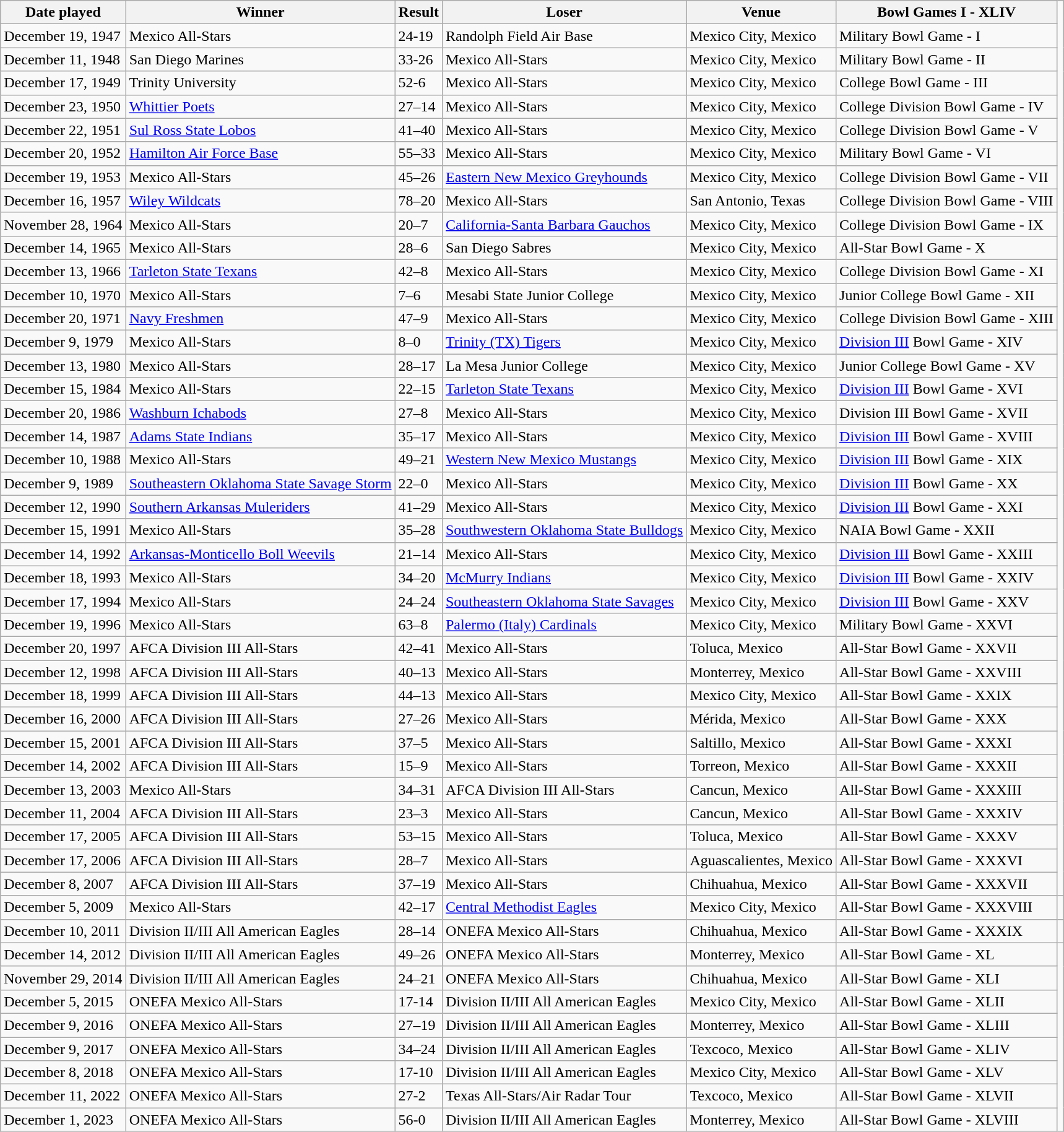<table class="wikitable">
<tr>
<th>Date played</th>
<th>Winner</th>
<th>Result</th>
<th>Loser</th>
<th>Venue</th>
<th>Bowl Games  I - XLIV</th>
</tr>
<tr>
<td>December 19, 1947</td>
<td>Mexico All-Stars</td>
<td>24-19</td>
<td>Randolph Field Air Base</td>
<td>Mexico City, Mexico</td>
<td>Military Bowl Game - I</td>
</tr>
<tr>
<td>December 11, 1948</td>
<td>San Diego Marines</td>
<td>33-26</td>
<td>Mexico All-Stars</td>
<td>Mexico City, Mexico</td>
<td>Military Bowl Game - II</td>
</tr>
<tr>
<td>December 17, 1949</td>
<td>Trinity University</td>
<td>52-6</td>
<td>Mexico All-Stars</td>
<td>Mexico City, Mexico</td>
<td>College Bowl Game - III</td>
</tr>
<tr>
<td>December 23, 1950</td>
<td><a href='#'>Whittier Poets</a></td>
<td>27–14</td>
<td>Mexico All-Stars</td>
<td>Mexico City, Mexico</td>
<td>College Division Bowl Game - IV</td>
</tr>
<tr>
<td>December 22, 1951</td>
<td><a href='#'>Sul Ross State Lobos</a></td>
<td>41–40</td>
<td>Mexico All-Stars</td>
<td>Mexico City, Mexico</td>
<td>College Division Bowl Game - V</td>
</tr>
<tr>
<td>December 20, 1952</td>
<td><a href='#'>Hamilton Air Force Base</a></td>
<td>55–33</td>
<td>Mexico All-Stars</td>
<td>Mexico City, Mexico</td>
<td>Military Bowl Game - VI</td>
</tr>
<tr>
<td>December 19, 1953</td>
<td>Mexico All-Stars</td>
<td>45–26</td>
<td><a href='#'>Eastern New Mexico Greyhounds</a></td>
<td>Mexico City, Mexico</td>
<td>College Division Bowl Game - VII</td>
</tr>
<tr>
<td>December 16, 1957</td>
<td><a href='#'>Wiley Wildcats</a></td>
<td>78–20</td>
<td>Mexico All-Stars</td>
<td>San Antonio, Texas</td>
<td>College Division Bowl Game - VIII</td>
</tr>
<tr>
<td>November 28, 1964</td>
<td>Mexico All-Stars</td>
<td>20–7</td>
<td><a href='#'>California-Santa Barbara Gauchos</a></td>
<td>Mexico City, Mexico</td>
<td>College Division Bowl Game - IX</td>
</tr>
<tr>
<td>December 14, 1965</td>
<td>Mexico All-Stars</td>
<td>28–6</td>
<td>San Diego Sabres</td>
<td>Mexico City, Mexico</td>
<td>All-Star Bowl Game - X</td>
</tr>
<tr>
<td>December 13, 1966</td>
<td><a href='#'>Tarleton State Texans</a></td>
<td>42–8</td>
<td>Mexico All-Stars</td>
<td>Mexico City, Mexico</td>
<td>College Division Bowl Game - XI</td>
</tr>
<tr>
<td>December 10, 1970</td>
<td>Mexico All-Stars</td>
<td>7–6</td>
<td>Mesabi State Junior College</td>
<td>Mexico City, Mexico</td>
<td>Junior College Bowl Game - XII</td>
</tr>
<tr>
<td>December 20, 1971</td>
<td><a href='#'>Navy Freshmen</a></td>
<td>47–9</td>
<td>Mexico All-Stars</td>
<td>Mexico City, Mexico</td>
<td>College Division Bowl Game - XIII</td>
</tr>
<tr>
<td>December 9, 1979</td>
<td>Mexico All-Stars</td>
<td>8–0</td>
<td><a href='#'>Trinity (TX) Tigers</a></td>
<td>Mexico City, Mexico</td>
<td><a href='#'>Division III</a> Bowl Game - XIV</td>
</tr>
<tr>
<td>December 13, 1980</td>
<td>Mexico All-Stars</td>
<td>28–17</td>
<td>La Mesa Junior College</td>
<td>Mexico City, Mexico</td>
<td>Junior College Bowl Game - XV</td>
</tr>
<tr>
<td>December 15, 1984</td>
<td>Mexico All-Stars</td>
<td>22–15</td>
<td><a href='#'>Tarleton State Texans</a></td>
<td>Mexico City, Mexico</td>
<td><a href='#'>Division III</a> Bowl Game - XVI</td>
</tr>
<tr>
<td>December 20, 1986</td>
<td><a href='#'>Washburn Ichabods</a></td>
<td>27–8</td>
<td>Mexico All-Stars</td>
<td>Mexico City, Mexico</td>
<td>Division III Bowl Game - XVII</td>
</tr>
<tr>
<td>December 14, 1987</td>
<td><a href='#'>Adams State Indians</a></td>
<td>35–17</td>
<td>Mexico All-Stars</td>
<td>Mexico City, Mexico</td>
<td><a href='#'>Division III</a> Bowl Game - XVIII</td>
</tr>
<tr>
<td>December 10, 1988</td>
<td>Mexico All-Stars</td>
<td>49–21</td>
<td><a href='#'>Western New Mexico Mustangs</a></td>
<td>Mexico City, Mexico</td>
<td><a href='#'>Division III</a> Bowl Game - XIX</td>
</tr>
<tr>
<td>December 9, 1989</td>
<td><a href='#'>Southeastern Oklahoma State Savage Storm</a></td>
<td>22–0</td>
<td>Mexico All-Stars</td>
<td>Mexico City, Mexico</td>
<td><a href='#'>Division III</a> Bowl Game - XX</td>
</tr>
<tr>
<td>December 12, 1990</td>
<td><a href='#'>Southern Arkansas Muleriders</a></td>
<td>41–29</td>
<td>Mexico All-Stars</td>
<td>Mexico City, Mexico</td>
<td><a href='#'>Division III</a> Bowl Game - XXI</td>
</tr>
<tr>
<td>December 15, 1991</td>
<td>Mexico All-Stars</td>
<td>35–28</td>
<td><a href='#'>Southwestern Oklahoma State Bulldogs</a></td>
<td>Mexico City, Mexico</td>
<td [NAIA>NAIA Bowl Game - XXII</td>
</tr>
<tr>
<td>December 14, 1992</td>
<td><a href='#'>Arkansas-Monticello Boll Weevils</a></td>
<td>21–14</td>
<td>Mexico All-Stars</td>
<td>Mexico City, Mexico</td>
<td><a href='#'>Division III</a> Bowl Game - XXIII</td>
</tr>
<tr>
<td>December 18, 1993</td>
<td>Mexico All-Stars</td>
<td>34–20</td>
<td><a href='#'>McMurry Indians</a></td>
<td>Mexico City, Mexico</td>
<td><a href='#'>Division III</a> Bowl Game - XXIV</td>
</tr>
<tr>
<td>December 17, 1994</td>
<td>Mexico All-Stars</td>
<td>24–24</td>
<td><a href='#'>Southeastern Oklahoma State Savages</a></td>
<td>Mexico City, Mexico</td>
<td><a href='#'>Division III</a> Bowl Game - XXV</td>
</tr>
<tr>
<td>December 19, 1996</td>
<td>Mexico All-Stars</td>
<td>63–8</td>
<td><a href='#'>Palermo (Italy) Cardinals</a></td>
<td>Mexico City, Mexico</td>
<td>Military Bowl Game - XXVI</td>
</tr>
<tr>
<td>December 20, 1997</td>
<td>AFCA Division III All-Stars</td>
<td>42–41</td>
<td>Mexico All-Stars</td>
<td>Toluca, Mexico</td>
<td>All-Star Bowl Game - XXVII</td>
</tr>
<tr>
<td>December 12, 1998</td>
<td>AFCA Division III All-Stars</td>
<td>40–13</td>
<td>Mexico All-Stars</td>
<td>Monterrey, Mexico</td>
<td>All-Star Bowl Game - XXVIII</td>
</tr>
<tr>
<td>December 18, 1999</td>
<td>AFCA Division III All-Stars</td>
<td>44–13</td>
<td>Mexico All-Stars</td>
<td>Mexico City, Mexico</td>
<td>All-Star Bowl Game - XXIX</td>
</tr>
<tr>
<td>December 16, 2000</td>
<td>AFCA Division III All-Stars</td>
<td>27–26</td>
<td>Mexico All-Stars</td>
<td>Mérida, Mexico</td>
<td>All-Star Bowl Game - XXX</td>
</tr>
<tr>
<td>December 15, 2001</td>
<td>AFCA Division III All-Stars</td>
<td>37–5</td>
<td>Mexico All-Stars</td>
<td>Saltillo, Mexico</td>
<td>All-Star Bowl Game - XXXI</td>
</tr>
<tr>
<td>December 14, 2002</td>
<td>AFCA Division III All-Stars</td>
<td>15–9</td>
<td>Mexico All-Stars</td>
<td>Torreon, Mexico</td>
<td>All-Star Bowl Game - XXXII</td>
</tr>
<tr>
<td>December 13, 2003</td>
<td>Mexico All-Stars</td>
<td>34–31</td>
<td>AFCA Division III All-Stars</td>
<td>Cancun, Mexico</td>
<td>All-Star Bowl Game - XXXIII</td>
</tr>
<tr>
<td>December 11, 2004</td>
<td>AFCA Division III All-Stars</td>
<td>23–3</td>
<td>Mexico All-Stars</td>
<td>Cancun, Mexico</td>
<td>All-Star Bowl Game - XXXIV</td>
</tr>
<tr>
<td>December 17, 2005</td>
<td>AFCA Division III All-Stars</td>
<td>53–15</td>
<td>Mexico All-Stars</td>
<td>Toluca, Mexico</td>
<td>All-Star Bowl Game - XXXV</td>
</tr>
<tr>
<td>December 17, 2006</td>
<td>AFCA Division III All-Stars</td>
<td>28–7</td>
<td>Mexico All-Stars</td>
<td>Aguascalientes, Mexico</td>
<td>All-Star Bowl Game - XXXVI</td>
</tr>
<tr>
<td>December 8, 2007</td>
<td>AFCA Division III All-Stars</td>
<td>37–19</td>
<td>Mexico All-Stars</td>
<td>Chihuahua, Mexico</td>
<td>All-Star Bowl Game - XXXVII</td>
</tr>
<tr>
<td>December 5, 2009</td>
<td>Mexico All-Stars</td>
<td>42–17</td>
<td><a href='#'>Central Methodist Eagles</a></td>
<td>Mexico City, Mexico</td>
<td>All-Star Bowl Game - XXXVIII</td>
<td></td>
</tr>
<tr>
<td>December 10, 2011</td>
<td>Division II/III All American Eagles</td>
<td>28–14</td>
<td>ONEFA Mexico All-Stars</td>
<td>Chihuahua, Mexico</td>
<td>All-Star Bowl Game - XXXIX</td>
<td></td>
</tr>
<tr>
<td>December 14, 2012</td>
<td>Division II/III All American Eagles</td>
<td>49–26</td>
<td>ONEFA Mexico All-Stars</td>
<td>Monterrey, Mexico</td>
<td>All-Star Bowl Game - XL</td>
</tr>
<tr>
<td>November 29, 2014</td>
<td>Division II/III All American Eagles</td>
<td>24–21</td>
<td>ONEFA Mexico All-Stars</td>
<td>Chihuahua, Mexico</td>
<td>All-Star Bowl Game - XLI</td>
</tr>
<tr>
<td>December 5, 2015</td>
<td>ONEFA Mexico All-Stars</td>
<td>17-14</td>
<td>Division II/III All American Eagles</td>
<td>Mexico City, Mexico</td>
<td>All-Star Bowl Game - XLII</td>
</tr>
<tr>
<td>December 9, 2016</td>
<td>ONEFA Mexico All-Stars</td>
<td>27–19</td>
<td>Division II/III All American Eagles</td>
<td>Monterrey, Mexico</td>
<td>All-Star Bowl Game - XLIII</td>
</tr>
<tr>
<td>December 9, 2017</td>
<td>ONEFA Mexico All-Stars</td>
<td>34–24</td>
<td>Division II/III All American Eagles</td>
<td>Texcoco, Mexico</td>
<td>All-Star Bowl Game - XLIV</td>
</tr>
<tr>
<td>December 8, 2018</td>
<td>ONEFA Mexico All-Stars</td>
<td>17-10</td>
<td>Division II/III All American Eagles</td>
<td>Mexico City, Mexico</td>
<td>All-Star Bowl Game - XLV</td>
</tr>
<tr>
<td>December 11, 2022</td>
<td>ONEFA Mexico All-Stars</td>
<td>27-2</td>
<td>Texas All-Stars/Air Radar Tour</td>
<td>Texcoco, Mexico</td>
<td>All-Star Bowl Game - XLVII</td>
</tr>
<tr>
<td>December 1, 2023</td>
<td>ONEFA Mexico All-Stars</td>
<td>56-0</td>
<td>Division II/III All American Eagles</td>
<td>Monterrey, Mexico</td>
<td>All-Star Bowl Game - XLVIII</td>
</tr>
</table>
